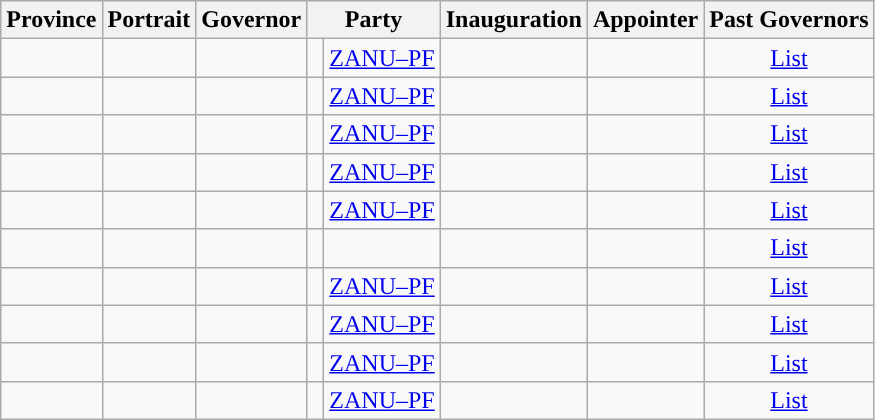<table class="sortable wikitable" style="text-align:center;">
<tr>
<th>Province</th>
<th class="unsortable">Portrait</th>
<th width=>Governor</th>
<th colspan="2">Party</th>
<th>Inauguration</th>
<th>Appointer</th>
<th class="unsortable">Past Governors</th>
</tr>
<tr>
<td></td>
<td></td>
<td></td>
<td style="background:"> </td>
<td><a href='#'>ZANU–PF</a></td>
<td></td>
<td></td>
<td><a href='#'>List</a></td>
</tr>
<tr>
<td></td>
<td></td>
<td></td>
<td style="background:"> </td>
<td><a href='#'>ZANU–PF</a></td>
<td></td>
<td></td>
<td><a href='#'>List</a></td>
</tr>
<tr>
<td></td>
<td></td>
<td></td>
<td style="background:"> </td>
<td><a href='#'>ZANU–PF</a></td>
<td></td>
<td></td>
<td><a href='#'>List</a></td>
</tr>
<tr>
<td></td>
<td></td>
<td></td>
<td style="background:"> </td>
<td><a href='#'>ZANU–PF</a></td>
<td></td>
<td></td>
<td><a href='#'>List</a></td>
</tr>
<tr>
<td></td>
<td></td>
<td></td>
<td style="background:"> </td>
<td><a href='#'>ZANU–PF</a></td>
<td></td>
<td></td>
<td><a href='#'>List</a></td>
</tr>
<tr>
<td></td>
<td></td>
<td></td>
<td></td>
<td></td>
<td></td>
<td></td>
<td><a href='#'>List</a></td>
</tr>
<tr>
<td></td>
<td></td>
<td></td>
<td style="background:"> </td>
<td><a href='#'>ZANU–PF</a></td>
<td></td>
<td></td>
<td><a href='#'>List</a></td>
</tr>
<tr>
<td></td>
<td></td>
<td></td>
<td style="background:"> </td>
<td><a href='#'>ZANU–PF</a></td>
<td></td>
<td></td>
<td><a href='#'>List</a></td>
</tr>
<tr>
<td></td>
<td></td>
<td></td>
<td style="background:"> </td>
<td><a href='#'>ZANU–PF</a></td>
<td></td>
<td></td>
<td><a href='#'>List</a></td>
</tr>
<tr>
<td></td>
<td></td>
<td></td>
<td style="background:"> </td>
<td><a href='#'>ZANU–PF</a></td>
<td></td>
<td></td>
<td><a href='#'>List</a></td>
</tr>
</table>
